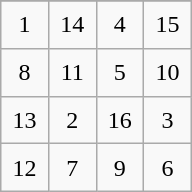<table class="wikitable" style="margin-left:auto;margin-right:auto;text-align:center;width:8em;height:8em;table-layout:fixed;">
<tr>
</tr>
<tr>
<td>1</td>
<td>14</td>
<td>4</td>
<td>15</td>
</tr>
<tr>
<td>8</td>
<td>11</td>
<td>5</td>
<td>10</td>
</tr>
<tr>
<td>13</td>
<td>2</td>
<td>16</td>
<td>3</td>
</tr>
<tr>
<td>12</td>
<td>7</td>
<td>9</td>
<td>6</td>
</tr>
</table>
